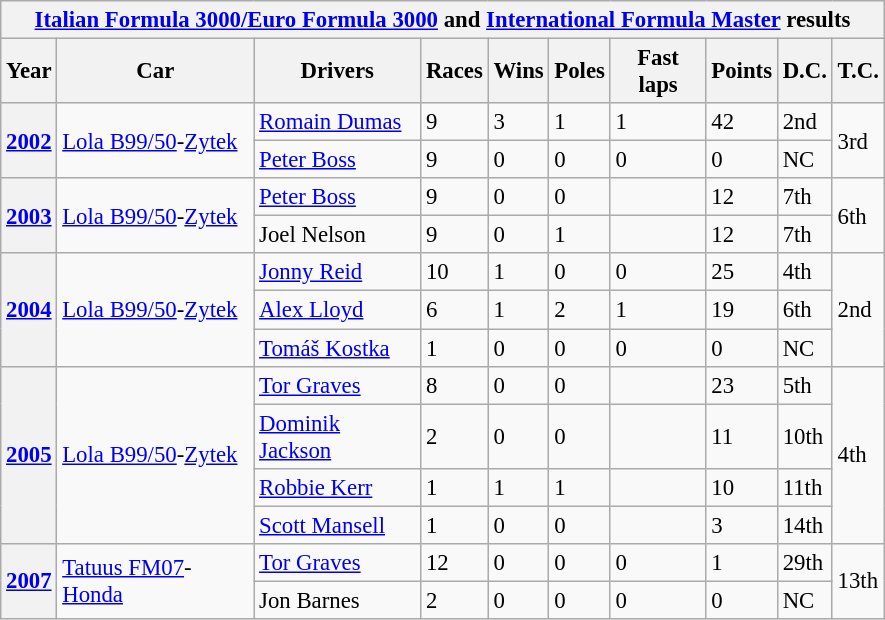<table class="wikitable collapsible" style="font-size:95%; width:590px">
<tr>
<th colspan=10><a href='#'>Italian Formula 3000/Euro Formula 3000</a> and <a href='#'>International Formula Master</a> results</th>
</tr>
<tr>
<th>Year</th>
<th>Car</th>
<th>Drivers</th>
<th>Races</th>
<th>Wins</th>
<th>Poles</th>
<th>Fast laps</th>
<th>Points</th>
<th>D.C.</th>
<th>T.C.</th>
</tr>
<tr>
<th rowspan=2><strong><a href='#'>2002</a></strong></th>
<td rowspan=2><a href='#'>Lola B99/50</a>-<a href='#'>Zytek</a></td>
<td> <a href='#'>Romain Dumas</a></td>
<td>9</td>
<td>3</td>
<td>1</td>
<td>1</td>
<td>42</td>
<td>2nd</td>
<td rowspan=2>3rd</td>
</tr>
<tr>
<td> <a href='#'>Peter Boss</a></td>
<td>9</td>
<td>0</td>
<td>0</td>
<td>0</td>
<td>0</td>
<td>NC</td>
</tr>
<tr>
<th rowspan=2><strong><a href='#'>2003</a></strong></th>
<td rowspan=2><a href='#'>Lola B99/50</a>-<a href='#'>Zytek</a></td>
<td> <a href='#'>Peter Boss</a></td>
<td>9</td>
<td>0</td>
<td>0</td>
<td></td>
<td>12</td>
<td>7th</td>
<td rowspan=2>6th</td>
</tr>
<tr>
<td> Joel Nelson</td>
<td>9</td>
<td>0</td>
<td>1</td>
<td></td>
<td>12</td>
<td>7th</td>
</tr>
<tr>
<th rowspan=3><strong><a href='#'>2004</a></strong></th>
<td rowspan=3><a href='#'>Lola B99/50</a>-<a href='#'>Zytek</a></td>
<td> <a href='#'>Jonny Reid</a></td>
<td>10</td>
<td>1</td>
<td>0</td>
<td>0</td>
<td>25</td>
<td>4th</td>
<td rowspan=3>2nd</td>
</tr>
<tr>
<td> <a href='#'>Alex Lloyd</a></td>
<td>6</td>
<td>1</td>
<td>2</td>
<td>1</td>
<td>19</td>
<td>6th</td>
</tr>
<tr>
<td> <a href='#'>Tomáš Kostka</a></td>
<td>1</td>
<td>0</td>
<td>0</td>
<td>0</td>
<td>0</td>
<td>NC</td>
</tr>
<tr>
<th rowspan=4><strong><a href='#'>2005</a></strong></th>
<td rowspan=4><a href='#'>Lola B99/50</a>-<a href='#'>Zytek</a></td>
<td> <a href='#'>Tor Graves</a></td>
<td>8</td>
<td>0</td>
<td>0</td>
<td></td>
<td>23</td>
<td>5th</td>
<td rowspan=4>4th</td>
</tr>
<tr>
<td> <a href='#'>Dominik Jackson</a></td>
<td>2</td>
<td>0</td>
<td>0</td>
<td></td>
<td>11</td>
<td>10th</td>
</tr>
<tr>
<td> <a href='#'>Robbie Kerr</a></td>
<td>1</td>
<td>1</td>
<td>1</td>
<td></td>
<td>10</td>
<td>11th</td>
</tr>
<tr>
<td> <a href='#'>Scott Mansell</a></td>
<td>1</td>
<td>0</td>
<td>0</td>
<td></td>
<td>3</td>
<td>14th</td>
</tr>
<tr>
<th rowspan=2><strong><a href='#'>2007</a></strong></th>
<td rowspan=2><a href='#'>Tatuus FM07</a>-<a href='#'>Honda</a></td>
<td> <a href='#'>Tor Graves</a></td>
<td>12</td>
<td>0</td>
<td>0</td>
<td>0</td>
<td>1</td>
<td>29th</td>
<td rowspan=2>13th</td>
</tr>
<tr>
<td> Jon Barnes</td>
<td>2</td>
<td>0</td>
<td>0</td>
<td>0</td>
<td>0</td>
<td>NC</td>
</tr>
</table>
